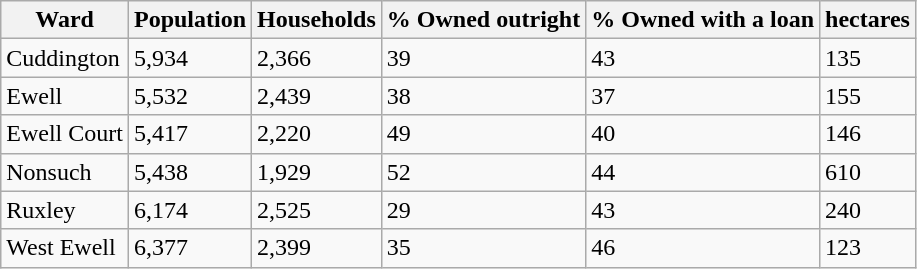<table class="wikitable">
<tr>
<th>Ward</th>
<th>Population</th>
<th>Households</th>
<th>% Owned outright</th>
<th>% Owned with a loan</th>
<th>hectares</th>
</tr>
<tr>
<td>Cuddington</td>
<td>5,934</td>
<td>2,366</td>
<td>39</td>
<td>43</td>
<td>135</td>
</tr>
<tr>
<td>Ewell</td>
<td>5,532</td>
<td>2,439</td>
<td>38</td>
<td>37</td>
<td>155</td>
</tr>
<tr>
<td>Ewell Court</td>
<td>5,417</td>
<td>2,220</td>
<td>49</td>
<td>40</td>
<td>146</td>
</tr>
<tr>
<td>Nonsuch</td>
<td>5,438</td>
<td>1,929</td>
<td>52</td>
<td>44</td>
<td>610</td>
</tr>
<tr>
<td>Ruxley</td>
<td>6,174</td>
<td>2,525</td>
<td>29</td>
<td>43</td>
<td>240</td>
</tr>
<tr>
<td>West Ewell</td>
<td>6,377</td>
<td>2,399</td>
<td>35</td>
<td>46</td>
<td>123</td>
</tr>
</table>
